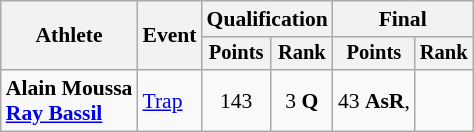<table class=wikitable style=font-size:90%;text-align:center>
<tr>
<th rowspan="2">Athlete</th>
<th rowspan="2">Event</th>
<th colspan=2>Qualification</th>
<th colspan=2>Final</th>
</tr>
<tr style="font-size:95%">
<th>Points</th>
<th>Rank</th>
<th>Points</th>
<th>Rank</th>
</tr>
<tr>
<td align=left><strong>Alain Moussa<br><a href='#'>Ray Bassil</a></strong></td>
<td align=left><a href='#'>Trap</a></td>
<td>143</td>
<td>3 <strong>Q</strong></td>
<td>43 <strong>AsR</strong>, </td>
<td></td>
</tr>
</table>
